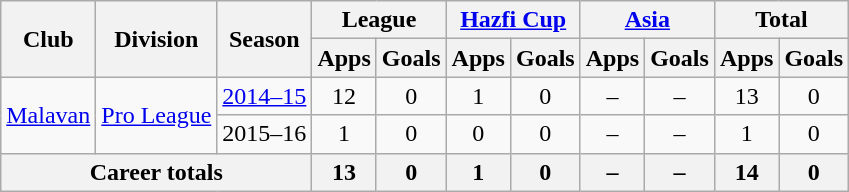<table class="wikitable" style="text-align: center;">
<tr>
<th rowspan="2">Club</th>
<th rowspan="2">Division</th>
<th rowspan="2">Season</th>
<th colspan="2">League</th>
<th colspan="2"><a href='#'>Hazfi Cup</a></th>
<th colspan="2"><a href='#'>Asia</a></th>
<th colspan="2">Total</th>
</tr>
<tr>
<th>Apps</th>
<th>Goals</th>
<th>Apps</th>
<th>Goals</th>
<th>Apps</th>
<th>Goals</th>
<th>Apps</th>
<th>Goals</th>
</tr>
<tr>
<td rowspan="2"><a href='#'>Malavan</a></td>
<td rowspan="2"><a href='#'>Pro League</a></td>
<td><a href='#'>2014–15</a></td>
<td>12</td>
<td>0</td>
<td>1</td>
<td>0</td>
<td>–</td>
<td>–</td>
<td>13</td>
<td>0</td>
</tr>
<tr>
<td>2015–16</td>
<td>1</td>
<td>0</td>
<td>0</td>
<td>0</td>
<td>–</td>
<td>–</td>
<td>1</td>
<td>0</td>
</tr>
<tr>
<th colspan=3>Career totals</th>
<th>13</th>
<th>0</th>
<th>1</th>
<th>0</th>
<th>–</th>
<th>–</th>
<th>14</th>
<th>0</th>
</tr>
</table>
